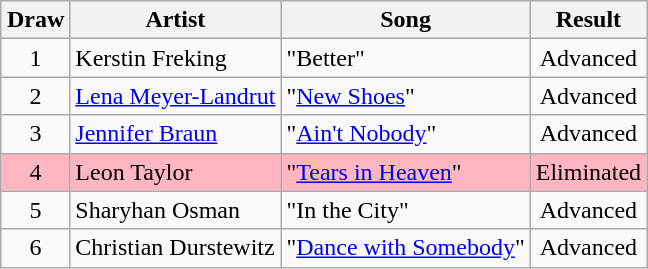<table class="wikitable plainrowheaders" style="margin: 1em auto 1em auto; text-align:center;">
<tr>
<th>Draw</th>
<th>Artist</th>
<th>Song </th>
<th>Result</th>
</tr>
<tr>
<td>1</td>
<td align="left">Kerstin Freking</td>
<td align="left">"Better"</td>
<td>Advanced</td>
</tr>
<tr>
<td>2</td>
<td align="left"><a href='#'>Lena Meyer-Landrut</a></td>
<td align="left">"<a href='#'>New Shoes</a>"</td>
<td>Advanced</td>
</tr>
<tr>
<td>3</td>
<td align="left"><a href='#'>Jennifer Braun</a></td>
<td align="left">"<a href='#'>Ain't Nobody</a>"</td>
<td>Advanced</td>
</tr>
<tr style="background:lightpink;">
<td>4</td>
<td align="left">Leon Taylor</td>
<td align="left">"<a href='#'>Tears in Heaven</a>"</td>
<td>Eliminated</td>
</tr>
<tr>
<td>5</td>
<td align="left">Sharyhan Osman</td>
<td align="left">"In the City"</td>
<td>Advanced</td>
</tr>
<tr>
<td>6</td>
<td align="left">Christian Durstewitz</td>
<td align="left">"<a href='#'>Dance with Somebody</a>"</td>
<td>Advanced</td>
</tr>
</table>
